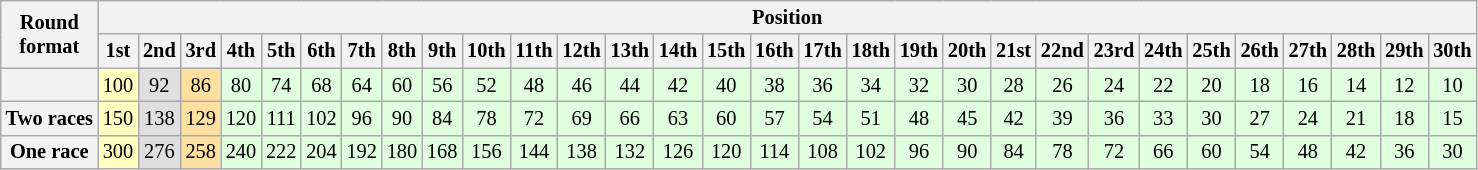<table class="wikitable" style="font-size:85%; text-align:center">
<tr>
<th rowspan=2>Round<br>format</th>
<th colspan=30>Position</th>
</tr>
<tr>
<th>1st</th>
<th>2nd</th>
<th>3rd</th>
<th>4th</th>
<th>5th</th>
<th>6th</th>
<th>7th</th>
<th>8th</th>
<th>9th</th>
<th>10th</th>
<th>11th</th>
<th>12th</th>
<th>13th</th>
<th>14th</th>
<th>15th</th>
<th>16th</th>
<th>17th</th>
<th>18th</th>
<th>19th</th>
<th>20th</th>
<th>21st</th>
<th>22nd</th>
<th>23rd</th>
<th>24th</th>
<th>25th</th>
<th>26th</th>
<th>27th</th>
<th>28th</th>
<th>29th</th>
<th>30th</th>
</tr>
<tr>
<th></th>
<td style="background: #ffffbf">100</td>
<td style="background: #dfdfdf">92</td>
<td style="background: #ffdf9f">86</td>
<td style="background: #dfffdf">80</td>
<td style="background: #dfffdf">74</td>
<td style="background: #dfffdf">68</td>
<td style="background: #dfffdf">64</td>
<td style="background: #dfffdf">60</td>
<td style="background: #dfffdf">56</td>
<td style="background: #dfffdf">52</td>
<td style="background: #dfffdf">48</td>
<td style="background: #dfffdf">46</td>
<td style="background: #dfffdf">44</td>
<td style="background: #dfffdf">42</td>
<td style="background: #dfffdf">40</td>
<td style="background: #dfffdf">38</td>
<td style="background: #dfffdf">36</td>
<td style="background: #dfffdf">34</td>
<td style="background: #dfffdf">32</td>
<td style="background: #dfffdf">30</td>
<td style="background: #dfffdf">28</td>
<td style="background: #dfffdf">26</td>
<td style="background: #dfffdf">24</td>
<td style="background: #dfffdf">22</td>
<td style="background: #dfffdf">20</td>
<td style="background: #dfffdf">18</td>
<td style="background: #dfffdf">16</td>
<td style="background: #dfffdf">14</td>
<td style="background: #dfffdf">12</td>
<td style="background: #dfffdf">10</td>
</tr>
<tr>
<th>Two races</th>
<td style="background: #ffffbf">150</td>
<td style="background: #dfdfdf">138</td>
<td style="background: #ffdf9f">129</td>
<td style="background: #dfffdf">120</td>
<td style="background: #dfffdf">111</td>
<td style="background: #dfffdf">102</td>
<td style="background: #dfffdf">96</td>
<td style="background: #dfffdf">90</td>
<td style="background: #dfffdf">84</td>
<td style="background: #dfffdf">78</td>
<td style="background: #dfffdf">72</td>
<td style="background: #dfffdf">69</td>
<td style="background: #dfffdf">66</td>
<td style="background: #dfffdf">63</td>
<td style="background: #dfffdf">60</td>
<td style="background: #dfffdf">57</td>
<td style="background: #dfffdf">54</td>
<td style="background: #dfffdf">51</td>
<td style="background: #dfffdf">48</td>
<td style="background: #dfffdf">45</td>
<td style="background: #dfffdf">42</td>
<td style="background: #dfffdf">39</td>
<td style="background: #dfffdf">36</td>
<td style="background: #dfffdf">33</td>
<td style="background: #dfffdf">30</td>
<td style="background: #dfffdf">27</td>
<td style="background: #dfffdf">24</td>
<td style="background: #dfffdf">21</td>
<td style="background: #dfffdf">18</td>
<td style="background: #dfffdf">15</td>
</tr>
<tr>
<th>One race</th>
<td style="background: #ffffbf">300</td>
<td style="background: #dfdfdf">276</td>
<td style="background: #ffdf9f">258</td>
<td style="background: #dfffdf">240</td>
<td style="background: #dfffdf">222</td>
<td style="background: #dfffdf">204</td>
<td style="background: #dfffdf">192</td>
<td style="background: #dfffdf">180</td>
<td style="background: #dfffdf">168</td>
<td style="background: #dfffdf">156</td>
<td style="background: #dfffdf">144</td>
<td style="background: #dfffdf">138</td>
<td style="background: #dfffdf">132</td>
<td style="background: #dfffdf">126</td>
<td style="background: #dfffdf">120</td>
<td style="background: #dfffdf">114</td>
<td style="background: #dfffdf">108</td>
<td style="background: #dfffdf">102</td>
<td style="background: #dfffdf">96</td>
<td style="background: #dfffdf">90</td>
<td style="background: #dfffdf">84</td>
<td style="background: #dfffdf">78</td>
<td style="background: #dfffdf">72</td>
<td style="background: #dfffdf">66</td>
<td style="background: #dfffdf">60</td>
<td style="background: #dfffdf">54</td>
<td style="background: #dfffdf">48</td>
<td style="background: #dfffdf">42</td>
<td style="background: #dfffdf">36</td>
<td style="background: #dfffdf">30</td>
</tr>
</table>
